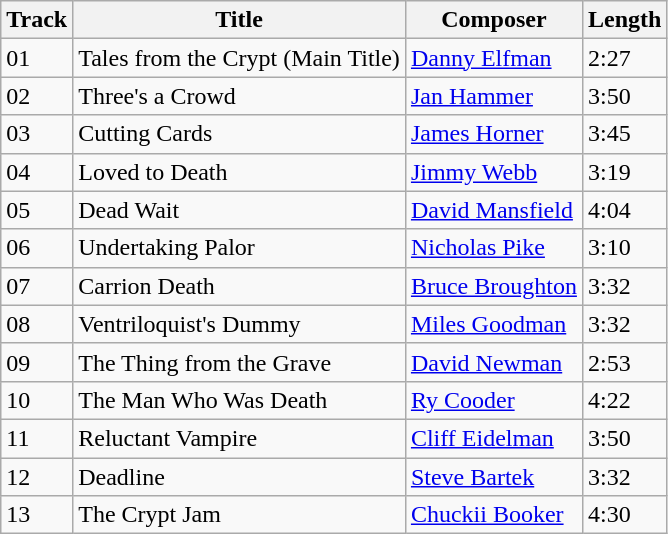<table class="wikitable">
<tr>
<th>Track</th>
<th>Title</th>
<th>Composer</th>
<th>Length</th>
</tr>
<tr>
<td>01</td>
<td>Tales from the Crypt (Main Title)</td>
<td><a href='#'>Danny Elfman</a></td>
<td>2:27</td>
</tr>
<tr>
<td>02</td>
<td>Three's a Crowd</td>
<td><a href='#'>Jan Hammer</a></td>
<td>3:50</td>
</tr>
<tr>
<td>03</td>
<td>Cutting Cards</td>
<td><a href='#'>James Horner</a></td>
<td>3:45</td>
</tr>
<tr>
<td>04</td>
<td>Loved to Death</td>
<td><a href='#'>Jimmy Webb</a></td>
<td>3:19</td>
</tr>
<tr>
<td>05</td>
<td>Dead Wait</td>
<td><a href='#'>David Mansfield</a></td>
<td>4:04</td>
</tr>
<tr>
<td>06</td>
<td>Undertaking Palor</td>
<td><a href='#'>Nicholas Pike</a></td>
<td>3:10</td>
</tr>
<tr>
<td>07</td>
<td>Carrion Death</td>
<td><a href='#'>Bruce Broughton</a></td>
<td>3:32</td>
</tr>
<tr>
<td>08</td>
<td>Ventriloquist's Dummy</td>
<td><a href='#'>Miles Goodman</a></td>
<td>3:32</td>
</tr>
<tr>
<td>09</td>
<td>The Thing from the Grave</td>
<td><a href='#'>David Newman</a></td>
<td>2:53</td>
</tr>
<tr>
<td>10</td>
<td>The Man Who Was Death</td>
<td><a href='#'>Ry Cooder</a></td>
<td>4:22</td>
</tr>
<tr>
<td>11</td>
<td>Reluctant Vampire</td>
<td><a href='#'>Cliff Eidelman</a></td>
<td>3:50</td>
</tr>
<tr>
<td>12</td>
<td>Deadline</td>
<td><a href='#'>Steve Bartek</a></td>
<td>3:32</td>
</tr>
<tr>
<td>13</td>
<td>The Crypt Jam</td>
<td><a href='#'>Chuckii Booker</a></td>
<td>4:30</td>
</tr>
</table>
